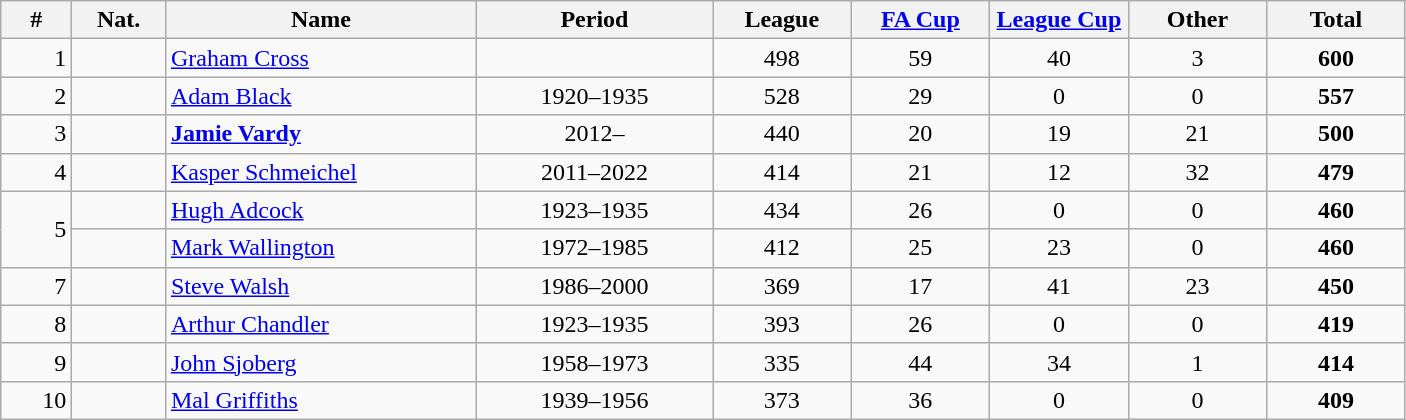<table class="wikitable sortable" style="text-align: center;">
<tr>
<th width=40>#</th>
<th width=55>Nat.</th>
<th width=200>Name</th>
<th width=150>Period</th>
<th width=85>League</th>
<th width=85><a href='#'>FA Cup</a></th>
<th width=85><a href='#'>League Cup</a></th>
<th width=85>Other</th>
<th width=85>Total</th>
</tr>
<tr>
<td style="text-align:right;">1</td>
<td></td>
<td style="text-align:left;"><a href='#'>Graham Cross</a></td>
<td></td>
<td>498</td>
<td>59</td>
<td>40</td>
<td>3</td>
<td><strong>600</strong></td>
</tr>
<tr>
<td style="text-align:right;">2</td>
<td></td>
<td style="text-align:left;"><a href='#'>Adam Black</a></td>
<td>1920–1935</td>
<td>528</td>
<td>29</td>
<td>0</td>
<td>0</td>
<td><strong>557</strong></td>
</tr>
<tr>
<td style="text-align:right;">3</td>
<td></td>
<td style="text-align:left;"><strong><a href='#'>Jamie Vardy</a></strong></td>
<td>2012–</td>
<td>440</td>
<td>20</td>
<td>19</td>
<td>21</td>
<td><strong>500</strong></td>
</tr>
<tr>
<td style="text-align:right;">4</td>
<td></td>
<td style="text-align:left;"><a href='#'>Kasper Schmeichel</a></td>
<td>2011–2022</td>
<td>414</td>
<td>21</td>
<td>12</td>
<td>32</td>
<td><strong>479</strong></td>
</tr>
<tr>
<td style="text-align:right;" rowspan=2>5</td>
<td></td>
<td style="text-align:left;"><a href='#'>Hugh Adcock</a></td>
<td>1923–1935</td>
<td>434</td>
<td>26</td>
<td>0</td>
<td>0</td>
<td><strong>460</strong></td>
</tr>
<tr>
<td></td>
<td style="text-align:left;"><a href='#'>Mark Wallington</a></td>
<td>1972–1985</td>
<td>412</td>
<td>25</td>
<td>23</td>
<td>0</td>
<td><strong>460</strong></td>
</tr>
<tr>
<td style="text-align:right;">7</td>
<td></td>
<td style="text-align:left;"><a href='#'>Steve Walsh</a></td>
<td>1986–2000</td>
<td>369</td>
<td>17</td>
<td>41</td>
<td>23</td>
<td><strong>450</strong></td>
</tr>
<tr>
<td style="text-align:right;">8</td>
<td></td>
<td style="text-align:left;"><a href='#'>Arthur Chandler</a></td>
<td>1923–1935</td>
<td>393</td>
<td>26</td>
<td>0</td>
<td>0</td>
<td><strong>419</strong></td>
</tr>
<tr>
<td style="text-align:right;">9</td>
<td></td>
<td style="text-align:left;"><a href='#'>John Sjoberg</a></td>
<td>1958–1973</td>
<td>335</td>
<td>44</td>
<td>34</td>
<td>1</td>
<td><strong>414</strong></td>
</tr>
<tr>
<td style="text-align:right;">10</td>
<td></td>
<td style="text-align:left;"><a href='#'>Mal Griffiths</a></td>
<td>1939–1956</td>
<td>373</td>
<td>36</td>
<td>0</td>
<td>0</td>
<td><strong>409</strong></td>
</tr>
</table>
